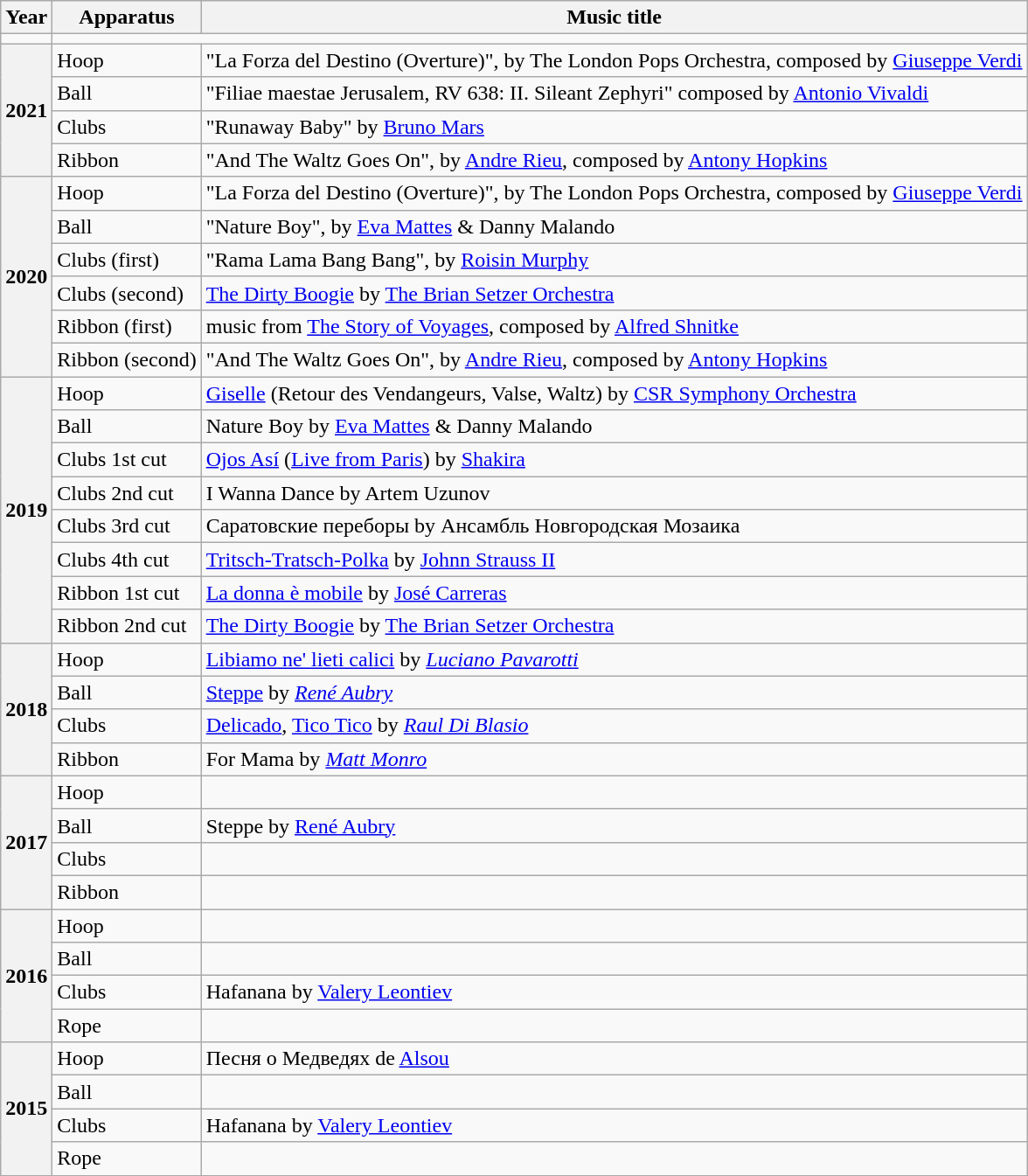<table class="wikitable plainrowheaders">
<tr>
<th scope=col>Year</th>
<th scope=col>Apparatus</th>
<th scope=col>Music title</th>
</tr>
<tr>
<td></td>
</tr>
<tr>
<th rowspan="4">2021</th>
<td>Hoop</td>
<td>"La Forza del Destino (Overture)", by The London Pops Orchestra, composed by <a href='#'>Giuseppe Verdi</a></td>
</tr>
<tr>
<td>Ball</td>
<td>"Filiae maestae Jerusalem, RV 638: II. Sileant Zephyri" composed by <a href='#'>Antonio Vivaldi</a></td>
</tr>
<tr>
<td>Clubs</td>
<td>"Runaway Baby" by <a href='#'>Bruno Mars</a></td>
</tr>
<tr>
<td>Ribbon</td>
<td>"And The Waltz Goes On", by <a href='#'>Andre Rieu</a>, composed by <a href='#'>Antony Hopkins</a></td>
</tr>
<tr>
<th rowspan= "6">2020</th>
<td>Hoop</td>
<td>"La Forza del Destino (Overture)", by The London Pops Orchestra, composed by <a href='#'>Giuseppe Verdi</a></td>
</tr>
<tr>
<td>Ball</td>
<td>"Nature Boy", by <a href='#'>Eva Mattes</a> & Danny Malando</td>
</tr>
<tr>
<td>Clubs (first)</td>
<td>"Rama Lama Bang Bang", by <a href='#'>Roisin Murphy</a></td>
</tr>
<tr>
<td>Clubs (second)</td>
<td><a href='#'>The Dirty Boogie</a> by <a href='#'>The Brian Setzer Orchestra</a></td>
</tr>
<tr>
<td>Ribbon (first)</td>
<td>music from <a href='#'>The Story of Voyages</a>, composed by <a href='#'>Alfred Shnitke</a></td>
</tr>
<tr>
<td>Ribbon (second)</td>
<td>"And The Waltz Goes On", by <a href='#'>Andre Rieu</a>, composed by <a href='#'>Antony Hopkins</a></td>
</tr>
<tr>
<th rowspan="8">2019</th>
<td>Hoop</td>
<td><a href='#'>Giselle</a> (Retour des Vendangeurs, Valse, Waltz) by <a href='#'>CSR Symphony Orchestra</a></td>
</tr>
<tr>
<td>Ball</td>
<td>Nature Boy by <a href='#'>Eva Mattes</a> & Danny Malando</td>
</tr>
<tr>
<td>Clubs 1st cut</td>
<td><a href='#'>Ojos Así</a> (<a href='#'>Live from Paris</a>) by <a href='#'>Shakira</a></td>
</tr>
<tr>
<td>Clubs 2nd cut</td>
<td>I Wanna Dance by Artem Uzunov</td>
</tr>
<tr>
<td>Clubs 3rd cut</td>
<td>Саратовские переборы by Ансамбль Новгородская Мозаика</td>
</tr>
<tr>
<td>Clubs 4th cut</td>
<td><a href='#'>Tritsch-Tratsch-Polka</a> by <a href='#'>Johnn Strauss II</a></td>
</tr>
<tr>
<td>Ribbon 1st cut</td>
<td><a href='#'>La donna è mobile</a> by <a href='#'>José Carreras</a></td>
</tr>
<tr>
<td>Ribbon 2nd cut</td>
<td><a href='#'>The Dirty Boogie</a> by <a href='#'>The Brian Setzer Orchestra</a></td>
</tr>
<tr>
<th rowspan=4>2018</th>
<td>Hoop</td>
<td><a href='#'>Libiamo ne' lieti calici</a> by <em><a href='#'>Luciano Pavarotti</a></em></td>
</tr>
<tr>
<td>Ball</td>
<td><a href='#'>Steppe</a> by <em><a href='#'>René Aubry</a></em></td>
</tr>
<tr>
<td>Clubs</td>
<td><a href='#'>Delicado</a>, <a href='#'>Tico Tico</a> by <em><a href='#'>Raul Di Blasio</a></em></td>
</tr>
<tr>
<td>Ribbon</td>
<td>For Mama by <em><a href='#'>Matt Monro</a></em></td>
</tr>
<tr>
<th rowspan="4">2017</th>
<td>Hoop</td>
<td></td>
</tr>
<tr>
<td>Ball</td>
<td>Steppe by <a href='#'>René Aubry</a></td>
</tr>
<tr>
<td>Clubs</td>
<td></td>
</tr>
<tr>
<td>Ribbon</td>
<td></td>
</tr>
<tr>
<th rowspan="4">2016</th>
<td>Hoop</td>
<td></td>
</tr>
<tr>
<td>Ball</td>
<td></td>
</tr>
<tr>
<td>Clubs</td>
<td>Hafanana by <a href='#'>Valery Leontiev</a></td>
</tr>
<tr>
<td>Rope</td>
<td></td>
</tr>
<tr>
<th rowspan="4">2015</th>
<td>Hoop</td>
<td>Песня о Медведях de <a href='#'>Alsou</a></td>
</tr>
<tr>
<td>Ball</td>
<td></td>
</tr>
<tr>
<td>Clubs</td>
<td>Hafanana by <a href='#'>Valery Leontiev</a></td>
</tr>
<tr>
<td>Rope</td>
<td></td>
</tr>
</table>
